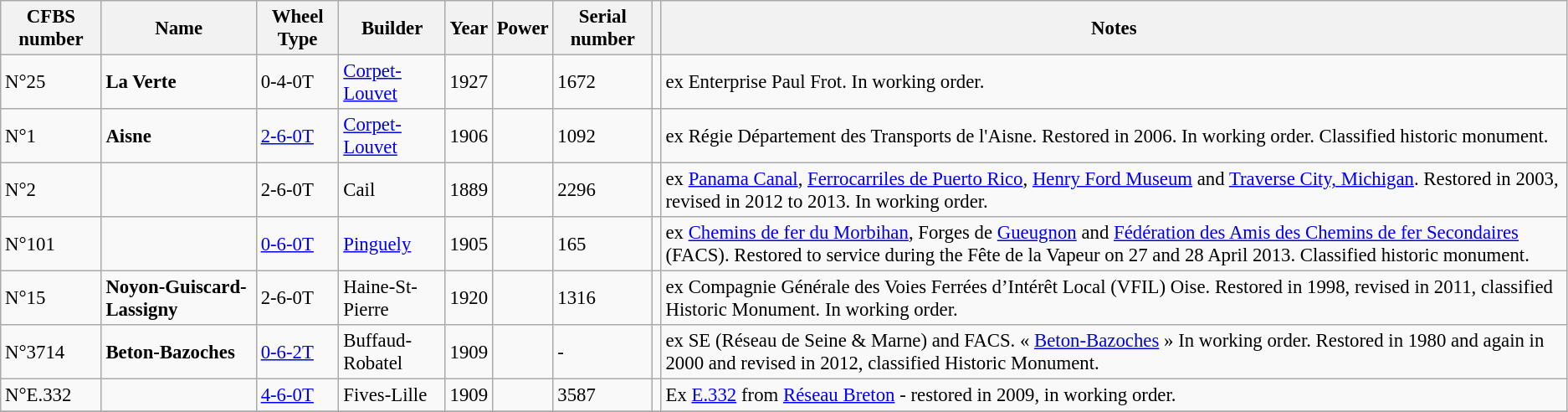<table class="wikitable" style="font-size: 95%;">
<tr>
<th>CFBS number</th>
<th>Name</th>
<th>Wheel Type</th>
<th>Builder</th>
<th>Year</th>
<th>Power</th>
<th>Serial number</th>
<th></th>
<th>Notes</th>
</tr>
<tr>
<td>N°25</td>
<td><strong>La Verte</strong></td>
<td>0-4-0T</td>
<td><a href='#'>Corpet-Louvet</a></td>
<td>1927</td>
<td></td>
<td>1672</td>
<td></td>
<td>ex Enterprise Paul Frot. In working order.</td>
</tr>
<tr>
<td>N°1</td>
<td><strong>Aisne</strong></td>
<td><a href='#'>2-6-0T</a></td>
<td><a href='#'>Corpet-Louvet</a></td>
<td>1906</td>
<td></td>
<td>1092</td>
<td></td>
<td>ex Régie Département des Transports de l'Aisne. Restored in 2006. In working order. Classified historic monument.</td>
</tr>
<tr>
<td>N°2</td>
<td></td>
<td>2-6-0T</td>
<td>Cail</td>
<td>1889</td>
<td></td>
<td>2296</td>
<td></td>
<td>ex <a href='#'>Panama Canal</a>, <a href='#'>Ferrocarriles de Puerto Rico</a>, <a href='#'>Henry Ford Museum</a> and <a href='#'>Traverse City, Michigan</a>. Restored in 2003, revised in 2012 to 2013. In working order.</td>
</tr>
<tr>
<td>N°101</td>
<td></td>
<td><a href='#'>0-6-0T</a></td>
<td><a href='#'>Pinguely</a></td>
<td>1905</td>
<td></td>
<td>165</td>
<td></td>
<td>ex <a href='#'>Chemins de fer du Morbihan</a>, Forges de <a href='#'>Gueugnon</a> and <a href='#'>Fédération des Amis des Chemins de fer Secondaires</a> (FACS). Restored to service during the Fête de la Vapeur on 27 and 28 April 2013. Classified historic monument.</td>
</tr>
<tr>
<td>N°15</td>
<td><strong>Noyon-Guiscard-Lassigny</strong></td>
<td>2-6-0T</td>
<td>Haine-St-Pierre</td>
<td>1920</td>
<td></td>
<td>1316</td>
<td></td>
<td>ex Compagnie Générale des Voies Ferrées d’Intérêt Local (VFIL) Oise. Restored in 1998, revised in 2011, classified Historic Monument. In working order.</td>
</tr>
<tr>
<td>N°3714</td>
<td><strong>Beton-Bazoches</strong></td>
<td><a href='#'>0-6-2T</a></td>
<td>Buffaud-Robatel</td>
<td>1909</td>
<td></td>
<td>-</td>
<td></td>
<td>ex SE (Réseau de Seine & Marne) and FACS. « <a href='#'>Beton-Bazoches</a> » In working order. Restored in 1980 and again in 2000 and revised in 2012, classified Historic Monument.</td>
</tr>
<tr>
<td>N°E.332</td>
<td></td>
<td><a href='#'>4-6-0T</a></td>
<td>Fives-Lille</td>
<td>1909</td>
<td></td>
<td>3587</td>
<td></td>
<td>Ex <a href='#'>E.332</a> from <a href='#'>Réseau Breton</a> - restored in 2009, in working order.</td>
</tr>
<tr>
</tr>
</table>
